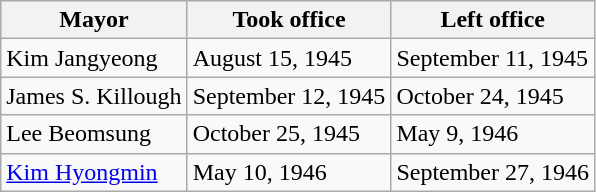<table class="wikitable">
<tr>
<th>Mayor</th>
<th>Took office</th>
<th>Left office</th>
</tr>
<tr>
<td>Kim Jangyeong</td>
<td>August 15, 1945</td>
<td>September 11, 1945</td>
</tr>
<tr>
<td>James S. Killough</td>
<td>September 12, 1945</td>
<td>October 24, 1945</td>
</tr>
<tr>
<td>Lee Beomsung</td>
<td>October 25, 1945</td>
<td>May 9, 1946</td>
</tr>
<tr>
<td><a href='#'>Kim Hyongmin</a></td>
<td>May 10, 1946</td>
<td>September 27, 1946</td>
</tr>
</table>
